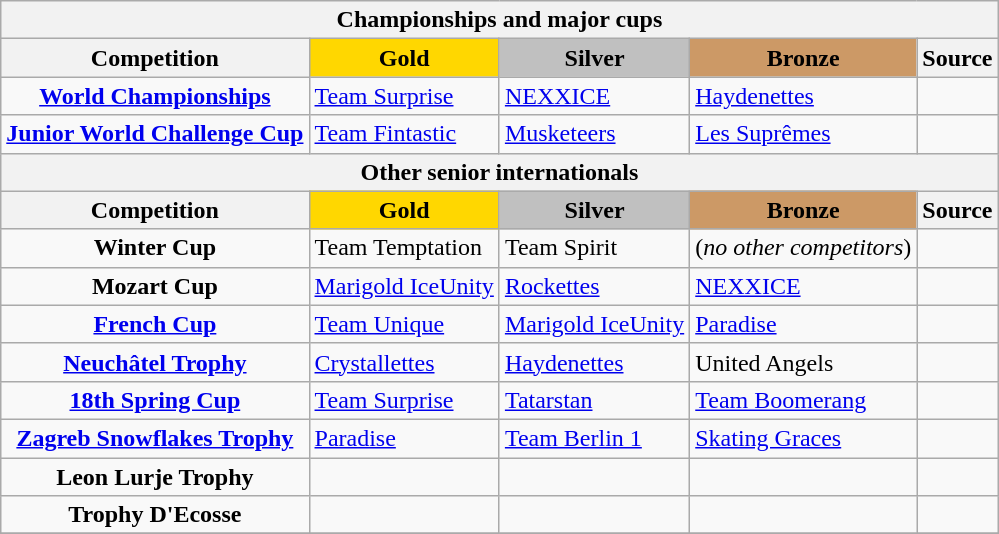<table class="wikitable">
<tr>
<th colspan=5>Championships and major cups</th>
</tr>
<tr>
<th>Competition</th>
<td align=center bgcolor=gold><strong>Gold</strong></td>
<td align=center bgcolor=silver><strong>Silver</strong></td>
<td align=center bgcolor=cc9966><strong>Bronze</strong></td>
<th>Source</th>
</tr>
<tr>
<td align="center"><strong><a href='#'>World Championships</a></strong></td>
<td> <a href='#'>Team Surprise</a></td>
<td> <a href='#'>NEXXICE</a></td>
<td> <a href='#'>Haydenettes</a></td>
<td align="center"></td>
</tr>
<tr>
<td align="center"><strong><a href='#'>Junior World Challenge Cup</a></strong></td>
<td> <a href='#'>Team Fintastic</a></td>
<td> <a href='#'>Musketeers</a></td>
<td> <a href='#'>Les Suprêmes</a></td>
<td align="center"></td>
</tr>
<tr>
<th colspan=5>Other senior internationals</th>
</tr>
<tr>
<th>Competition</th>
<td align=center bgcolor=gold><strong>Gold</strong></td>
<td align=center bgcolor=silver><strong>Silver</strong></td>
<td align=center bgcolor=cc9966><strong>Bronze</strong></td>
<th>Source</th>
</tr>
<tr>
<td align="center"><strong>Winter Cup</strong></td>
<td> Team Temptation</td>
<td> Team Spirit</td>
<td align="center">(<em>no other competitors</em>)</td>
<td align="center"></td>
</tr>
<tr>
<td align="center"><strong>Mozart Cup</strong></td>
<td> <a href='#'>Marigold IceUnity</a></td>
<td> <a href='#'>Rockettes</a></td>
<td> <a href='#'>NEXXICE</a></td>
<td align="center"></td>
</tr>
<tr>
<td align="center"><strong><a href='#'>French Cup</a></strong></td>
<td> <a href='#'>Team Unique</a></td>
<td> <a href='#'>Marigold IceUnity</a></td>
<td> <a href='#'>Paradise</a></td>
<td align="center"></td>
</tr>
<tr>
<td align="center"><strong><a href='#'>Neuchâtel Trophy</a></strong></td>
<td> <a href='#'>Crystallettes</a></td>
<td> <a href='#'>Haydenettes</a></td>
<td> United Angels</td>
<td align="center"></td>
</tr>
<tr>
<td align="center"><strong><a href='#'>18th Spring Cup</a></strong></td>
<td> <a href='#'>Team Surprise</a></td>
<td> <a href='#'>Tatarstan</a></td>
<td> <a href='#'>Team Boomerang</a></td>
<td align="center"></td>
</tr>
<tr>
<td align="center"><strong><a href='#'>Zagreb Snowflakes Trophy</a></strong></td>
<td> <a href='#'>Paradise</a></td>
<td> <a href='#'>Team Berlin 1</a></td>
<td> <a href='#'>Skating Graces</a></td>
<td align="center"></td>
</tr>
<tr>
<td align="center"><strong>Leon Lurje Trophy</strong></td>
<td></td>
<td></td>
<td></td>
<td align="center"></td>
</tr>
<tr>
<td align="center"><strong>Trophy D'Ecosse</strong></td>
<td></td>
<td></td>
<td></td>
<td></td>
</tr>
<tr>
</tr>
</table>
